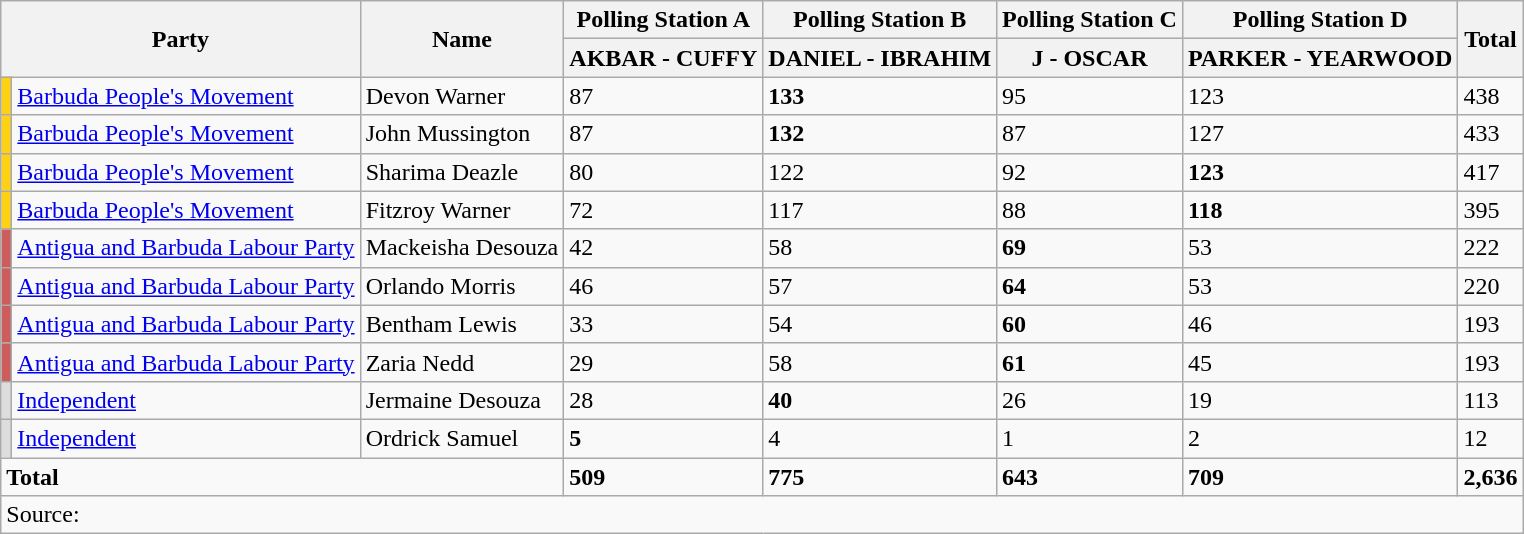<table class="wikitable sortable">
<tr>
<th colspan="2" rowspan="2">Party</th>
<th rowspan="2">Name</th>
<th>Polling Station A</th>
<th>Polling Station B</th>
<th>Polling Station C</th>
<th>Polling Station D</th>
<th rowspan="2">Total</th>
</tr>
<tr>
<th>AKBAR - CUFFY</th>
<th>DANIEL - IBRAHIM</th>
<th>J - OSCAR</th>
<th>PARKER - YEARWOOD</th>
</tr>
<tr>
<th style="background-color: #FCD116"></th>
<td><a href='#'>Barbuda People's Movement</a></td>
<td>Devon Warner</td>
<td>87</td>
<td><strong>133</strong></td>
<td>95</td>
<td>123</td>
<td>438</td>
</tr>
<tr>
<th style="background-color: #FCD116"></th>
<td><a href='#'>Barbuda People's Movement</a></td>
<td>John Mussington</td>
<td>87</td>
<td><strong>132</strong></td>
<td>87</td>
<td>127</td>
<td>433</td>
</tr>
<tr>
<th style="background-color: #FCD116"></th>
<td><a href='#'>Barbuda People's Movement</a></td>
<td>Sharima Deazle</td>
<td>80</td>
<td>122</td>
<td>92</td>
<td><strong>123</strong></td>
<td>417</td>
</tr>
<tr>
<th style="background-color: #FCD116"></th>
<td><a href='#'>Barbuda People's Movement</a></td>
<td>Fitzroy Warner</td>
<td>72</td>
<td>117</td>
<td>88</td>
<td><strong>118</strong></td>
<td>395</td>
</tr>
<tr>
<th style="background-color: #CD5C5C"></th>
<td><a href='#'>Antigua and Barbuda Labour Party</a></td>
<td>Mackeisha Desouza</td>
<td>42</td>
<td>58</td>
<td><strong>69</strong></td>
<td>53</td>
<td>222</td>
</tr>
<tr>
<th style="background-color: #CD5C5C"></th>
<td><a href='#'>Antigua and Barbuda Labour Party</a></td>
<td>Orlando Morris</td>
<td>46</td>
<td>57</td>
<td><strong>64</strong></td>
<td>53</td>
<td>220</td>
</tr>
<tr>
<th style="background-color: #CD5C5C"></th>
<td><a href='#'>Antigua and Barbuda Labour Party</a></td>
<td>Bentham Lewis</td>
<td>33</td>
<td>54</td>
<td><strong>60</strong></td>
<td>46</td>
<td>193</td>
</tr>
<tr>
<th style="background-color: #CD5C5C"></th>
<td><a href='#'>Antigua and Barbuda Labour Party</a></td>
<td>Zaria Nedd</td>
<td>29</td>
<td>58</td>
<td><strong>61</strong></td>
<td>45</td>
<td>193</td>
</tr>
<tr>
<th style="background-color: #DDDDDD"></th>
<td><a href='#'>Independent</a></td>
<td>Jermaine Desouza</td>
<td>28</td>
<td><strong>40</strong></td>
<td>26</td>
<td>19</td>
<td>113</td>
</tr>
<tr>
<th style="background-color: #DDDDDD"></th>
<td><a href='#'>Independent</a></td>
<td>Ordrick Samuel</td>
<td><strong>5</strong></td>
<td>4</td>
<td>1</td>
<td>2</td>
<td>12</td>
</tr>
<tr>
<td colspan="3"><strong>Total</strong></td>
<td><strong>509</strong></td>
<td><strong>775</strong></td>
<td><strong>643</strong></td>
<td><strong>709</strong></td>
<td><strong>2,636</strong></td>
</tr>
<tr>
<td colspan="8">Source: </td>
</tr>
</table>
